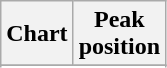<table class="wikitable sortable plainrowheaders" style="text-align:center">
<tr>
<th scope="col">Chart</th>
<th scope="col">Peak<br>position</th>
</tr>
<tr>
</tr>
<tr>
</tr>
<tr>
</tr>
<tr>
</tr>
</table>
